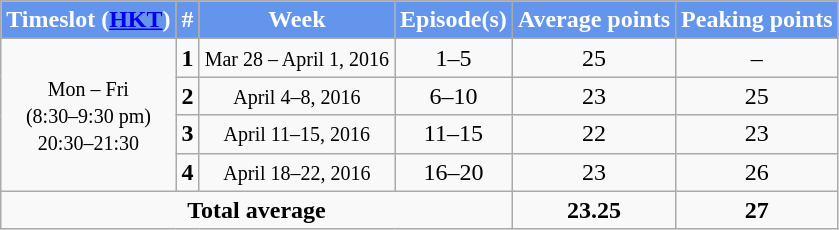<table class="wikitable" style="text-align:center;">
<tr>
<th style="background:cornflowerblue; color:white;">Timeslot (<a href='#'>HKT</a>)</th>
<th style="background:cornflowerblue; color:white;">#</th>
<th style="background:cornflowerblue; color:white;">Week</th>
<th style="background:cornflowerblue; color:white;">Episode(s)</th>
<th style="background:cornflowerblue; color:white;">Average points</th>
<th style="background:cornflowerblue; color:white;">Peaking points</th>
</tr>
<tr>
<td rowspan="4"><small>Mon – Fri<br>(8:30–9:30 pm)<br>20:30–21:30</small></td>
<td><strong>1</strong></td>
<td><small>Mar 28 – April 1, 2016</small></td>
<td>1–5</td>
<td>25</td>
<td>–</td>
</tr>
<tr>
<td><strong>2</strong></td>
<td><small>April 4–8, 2016</small></td>
<td>6–10</td>
<td>23</td>
<td>25</td>
</tr>
<tr>
<td><strong>3</strong></td>
<td><small>April 11–15, 2016</small></td>
<td>11–15</td>
<td>22</td>
<td>23</td>
</tr>
<tr>
<td><strong>4</strong></td>
<td><small>April 18–22, 2016</small></td>
<td>16–20</td>
<td>23</td>
<td>26</td>
</tr>
<tr>
<td colspan="4"><strong>Total average</strong></td>
<td><strong>23.25</strong></td>
<td><strong>27</strong></td>
</tr>
</table>
